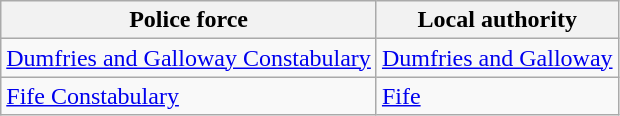<table class="wikitable">
<tr>
<th>Police force</th>
<th>Local authority</th>
</tr>
<tr>
<td><a href='#'>Dumfries and Galloway Constabulary</a></td>
<td><a href='#'>Dumfries and Galloway</a></td>
</tr>
<tr>
<td><a href='#'>Fife Constabulary</a></td>
<td><a href='#'>Fife</a></td>
</tr>
</table>
